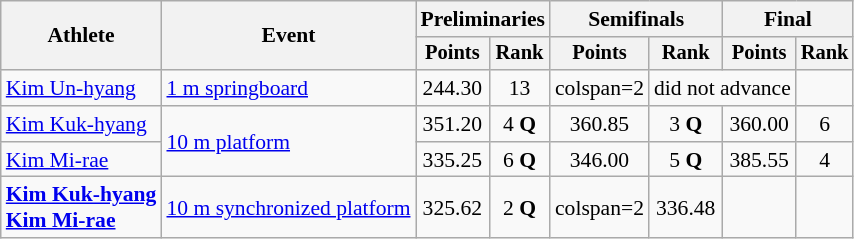<table class=wikitable style="font-size:90%;">
<tr>
<th rowspan="2">Athlete</th>
<th rowspan="2">Event</th>
<th colspan="2">Preliminaries</th>
<th colspan="2">Semifinals</th>
<th colspan="2">Final</th>
</tr>
<tr style="font-size:95%">
<th>Points</th>
<th>Rank</th>
<th>Points</th>
<th>Rank</th>
<th>Points</th>
<th>Rank</th>
</tr>
<tr align=center>
<td align=left><a href='#'>Kim Un-hyang</a></td>
<td align=left><a href='#'>1 m springboard</a></td>
<td>244.30</td>
<td>13</td>
<td>colspan=2 </td>
<td colspan=2>did not advance</td>
</tr>
<tr align=center>
<td align=left><a href='#'>Kim Kuk-hyang</a></td>
<td align=left rowspan=2><a href='#'>10 m platform</a></td>
<td>351.20</td>
<td>4 <strong>Q</strong></td>
<td>360.85</td>
<td>3 <strong>Q</strong></td>
<td>360.00</td>
<td>6</td>
</tr>
<tr align=center>
<td align=left><a href='#'>Kim Mi-rae</a></td>
<td>335.25</td>
<td>6 <strong>Q</strong></td>
<td>346.00</td>
<td>5 <strong>Q</strong></td>
<td>385.55</td>
<td>4</td>
</tr>
<tr align=center>
<td align=left><strong><a href='#'>Kim Kuk-hyang</a><br><a href='#'>Kim Mi-rae</a></strong></td>
<td align=left><a href='#'>10 m synchronized platform</a></td>
<td>325.62</td>
<td>2 <strong>Q</strong></td>
<td>colspan=2 </td>
<td>336.48</td>
<td></td>
</tr>
</table>
